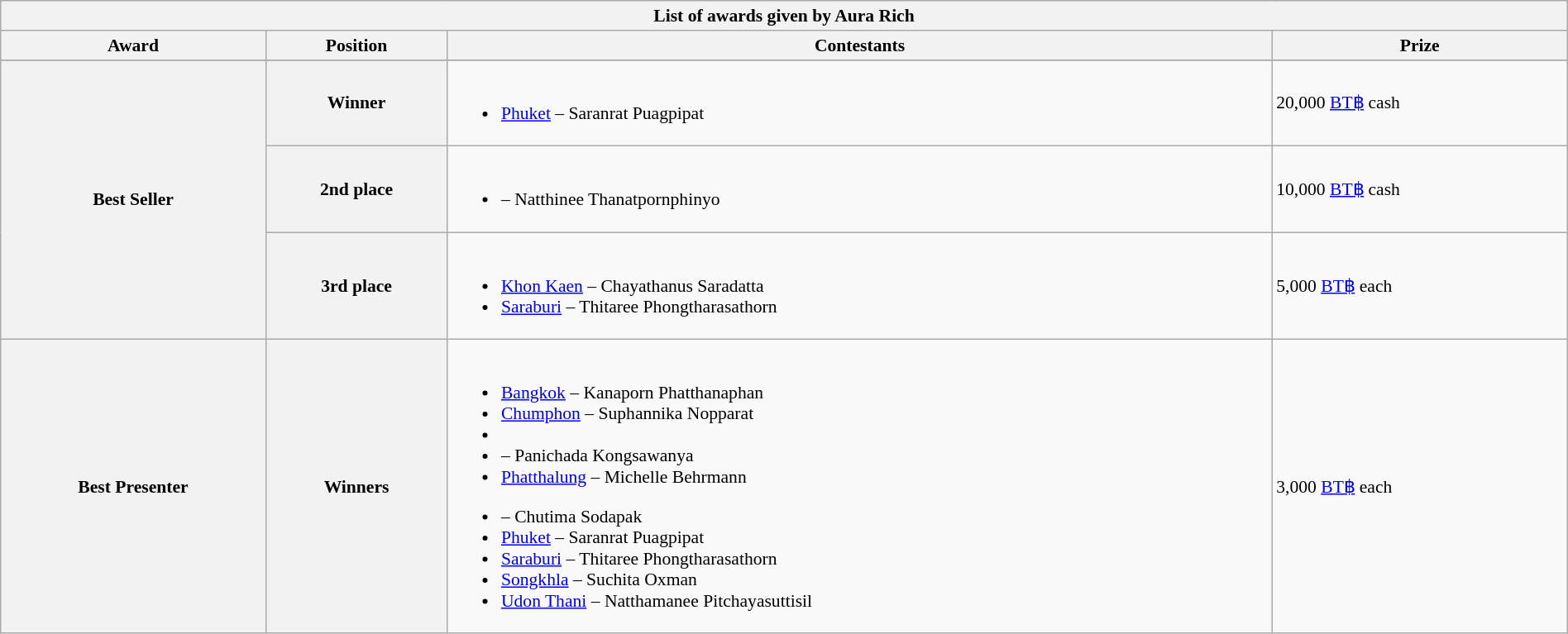<table role="presentation" class="wikitable mw-collapsible mw-collapsed" style="font-size: 90%; width: 100%">
<tr>
<th colspan=4>List of awards given by Aura Rich</th>
</tr>
<tr>
<th>Award</th>
<th>Position</th>
<th>Contestants</th>
<th>Prize</th>
</tr>
<tr>
</tr>
<tr>
<th rowspan=3>Best Seller</th>
<th>Winner</th>
<td><br><ul><li><a href='#'>Phuket</a> – Saranrat Puagpipat</li></ul></td>
<td>20,000 <a href='#'>BT฿</a> cash</td>
</tr>
<tr>
<th>2nd place</th>
<td><br><ul><li> – Natthinee Thanatpornphinyo</li></ul></td>
<td>10,000 <a href='#'>BT฿</a> cash</td>
</tr>
<tr>
<th>3rd place</th>
<td><br><ul><li><a href='#'>Khon Kaen</a> – Chayathanus Saradatta</li><li><a href='#'>Saraburi</a> – Thitaree Phongtharasathorn</li></ul></td>
<td>5,000 <a href='#'>BT฿</a> each</td>
</tr>
<tr>
<th>Best Presenter</th>
<th>Winners</th>
<td><br><ul><li><a href='#'>Bangkok</a> – Kanaporn Phatthanaphan</li><li><a href='#'>Chumphon</a> – Suphannika Nopparat</li><li></li><li> – Panichada Kongsawanya</li><li><a href='#'>Phatthalung</a> – Michelle Behrmann</li></ul><ul><li> – Chutima Sodapak</li><li><a href='#'>Phuket</a> – Saranrat Puagpipat</li><li><a href='#'>Saraburi</a> – Thitaree Phongtharasathorn</li><li><a href='#'>Songkhla</a> – Suchita Oxman</li><li><a href='#'>Udon Thani</a> – Natthamanee Pitchayasuttisil</li></ul></td>
<td>3,000 <a href='#'>BT฿</a> each</td>
</tr>
</table>
